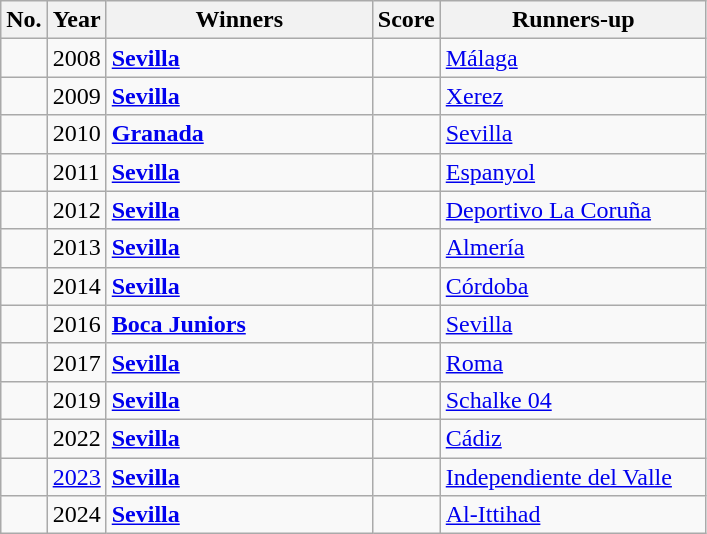<table class= "wikitable sortable">
<tr>
<th>No.</th>
<th>Year</th>
<th width=170px>Winners</th>
<th width=>Score</th>
<th width=170px>Runners-up</th>
</tr>
<tr>
<td></td>
<td>2008</td>
<td> <strong><a href='#'>Sevilla</a></strong></td>
<td></td>
<td> <a href='#'>Málaga</a></td>
</tr>
<tr>
<td></td>
<td>2009</td>
<td> <strong><a href='#'>Sevilla</a></strong></td>
<td></td>
<td> <a href='#'>Xerez</a></td>
</tr>
<tr>
<td></td>
<td>2010</td>
<td> <strong><a href='#'>Granada</a></strong></td>
<td></td>
<td> <a href='#'>Sevilla</a></td>
</tr>
<tr>
<td></td>
<td>2011</td>
<td> <strong><a href='#'>Sevilla</a></strong></td>
<td></td>
<td> <a href='#'>Espanyol</a></td>
</tr>
<tr>
<td></td>
<td>2012</td>
<td> <strong><a href='#'>Sevilla</a></strong></td>
<td></td>
<td> <a href='#'>Deportivo La Coruña</a></td>
</tr>
<tr>
<td></td>
<td>2013</td>
<td> <strong><a href='#'>Sevilla</a></strong></td>
<td></td>
<td> <a href='#'>Almería</a></td>
</tr>
<tr>
<td></td>
<td>2014</td>
<td> <strong><a href='#'>Sevilla</a></strong></td>
<td></td>
<td> <a href='#'>Córdoba</a></td>
</tr>
<tr>
<td></td>
<td>2016</td>
<td> <strong><a href='#'>Boca Juniors</a></strong></td>
<td></td>
<td> <a href='#'>Sevilla</a></td>
</tr>
<tr>
<td></td>
<td>2017</td>
<td> <strong><a href='#'>Sevilla</a></strong></td>
<td></td>
<td> <a href='#'>Roma</a></td>
</tr>
<tr>
<td></td>
<td>2019</td>
<td> <strong><a href='#'>Sevilla</a></strong></td>
<td></td>
<td> <a href='#'>Schalke 04</a></td>
</tr>
<tr>
<td></td>
<td>2022</td>
<td> <strong><a href='#'>Sevilla</a></strong></td>
<td></td>
<td> <a href='#'>Cádiz</a></td>
</tr>
<tr>
<td></td>
<td><a href='#'>2023</a></td>
<td> <strong><a href='#'>Sevilla</a></strong></td>
<td></td>
<td> <a href='#'>Independiente del Valle</a></td>
</tr>
<tr>
<td></td>
<td>2024</td>
<td> <strong><a href='#'>Sevilla</a></strong></td>
<td></td>
<td> <a href='#'>Al-Ittihad</a></td>
</tr>
</table>
